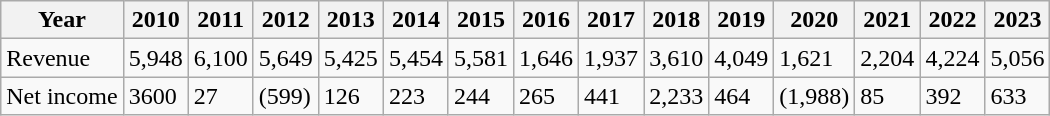<table class="wikitable sortable plainrowheaders">
<tr>
<th>Year</th>
<th>2010</th>
<th>2011</th>
<th>2012</th>
<th>2013</th>
<th>2014</th>
<th>2015</th>
<th>2016</th>
<th>2017</th>
<th>2018</th>
<th>2019</th>
<th>2020</th>
<th>2021</th>
<th>2022</th>
<th>2023</th>
</tr>
<tr>
<td>Revenue</td>
<td>5,948</td>
<td>6,100</td>
<td>5,649</td>
<td>5,425</td>
<td>5,454</td>
<td>5,581</td>
<td>1,646</td>
<td>1,937</td>
<td>3,610</td>
<td>4,049</td>
<td>1,621</td>
<td>2,204</td>
<td>4,224</td>
<td>5,056</td>
</tr>
<tr>
<td>Net income</td>
<td>3600</td>
<td>27</td>
<td>(599)</td>
<td>126</td>
<td>223</td>
<td>244</td>
<td>265</td>
<td>441</td>
<td>2,233</td>
<td>464</td>
<td>(1,988)</td>
<td>85</td>
<td>392</td>
<td>633</td>
</tr>
</table>
